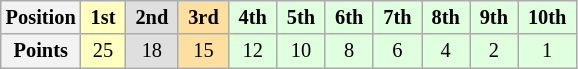<table class="wikitable" style="font-size:85%; text-align:center">
<tr>
<th>Position</th>
<td style="background:#ffffbf;"> <strong>1st</strong> </td>
<td style="background:#dfdfdf;"> <strong>2nd</strong> </td>
<td style="background:#ffdf9f;"> <strong>3rd</strong> </td>
<td style="background:#dfffdf;"> <strong>4th</strong> </td>
<td style="background:#dfffdf;"> <strong>5th</strong> </td>
<td style="background:#dfffdf;"> <strong>6th</strong> </td>
<td style="background:#dfffdf;"> <strong>7th</strong> </td>
<td style="background:#dfffdf;"> <strong>8th</strong> </td>
<td style="background:#dfffdf;"> <strong>9th</strong> </td>
<td style="background:#dfffdf;"> <strong>10th</strong> </td>
</tr>
<tr>
<th>Points</th>
<td style="background:#ffffbf;">25</td>
<td style="background:#dfdfdf;">18</td>
<td style="background:#ffdf9f;">15</td>
<td style="background:#dfffdf;">12</td>
<td style="background:#dfffdf;">10</td>
<td style="background:#dfffdf;">8</td>
<td style="background:#dfffdf;">6</td>
<td style="background:#dfffdf;">4</td>
<td style="background:#dfffdf;">2</td>
<td style="background:#dfffdf;">1</td>
</tr>
</table>
